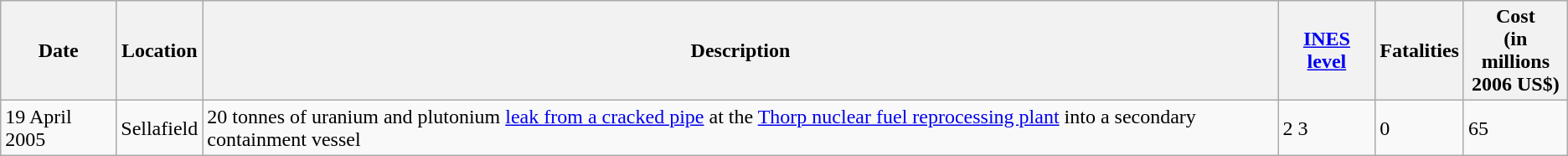<table class="wikitable sortable">
<tr>
<th>Date</th>
<th>Location</th>
<th>Description</th>
<th><a href='#'>INES level</a></th>
<th>Fatalities</th>
<th>Cost<br>(in millions<br>2006 US$)</th>
</tr>
<tr>
<td>19 April 2005</td>
<td>Sellafield</td>
<td>20 tonnes of uranium and  plutonium <a href='#'>leak from a cracked pipe</a> at the <a href='#'>Thorp nuclear fuel reprocessing plant</a> into a secondary containment vessel</td>
<td>2 3</td>
<td>0</td>
<td>65</td>
</tr>
</table>
